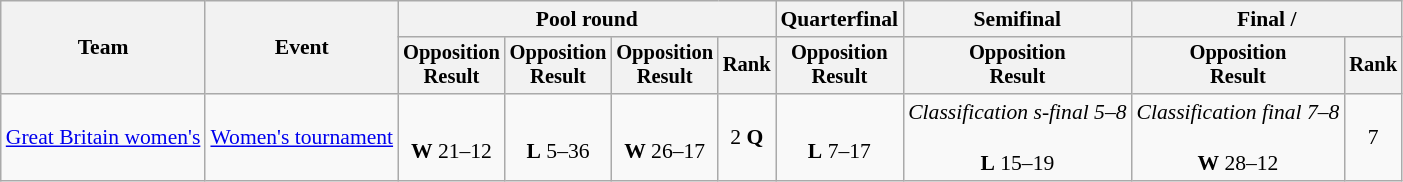<table class=wikitable style=font-size:90%;text-align:center>
<tr>
<th rowspan=2>Team</th>
<th rowspan=2>Event</th>
<th colspan=4>Pool round</th>
<th>Quarterfinal</th>
<th>Semifinal</th>
<th colspan=2>Final / </th>
</tr>
<tr style=font-size:95%>
<th>Opposition<br>Result</th>
<th>Opposition<br>Result</th>
<th>Opposition<br>Result</th>
<th>Rank</th>
<th>Opposition<br>Result</th>
<th>Opposition<br>Result</th>
<th>Opposition<br>Result</th>
<th>Rank</th>
</tr>
<tr>
<td align=left><a href='#'>Great Britain women's</a></td>
<td align=left><a href='#'>Women's tournament</a></td>
<td><br><strong>W</strong> 21–12</td>
<td><br><strong>L</strong> 5–36</td>
<td><br><strong>W</strong> 26–17</td>
<td>2 <strong>Q</strong></td>
<td><br><strong>L</strong> 7–17</td>
<td><em>Classification s-final 5–8</em><br><br><strong>L</strong> 15–19</td>
<td><em>Classification final 7–8</em><br><br><strong>W</strong> 28–12</td>
<td>7</td>
</tr>
</table>
